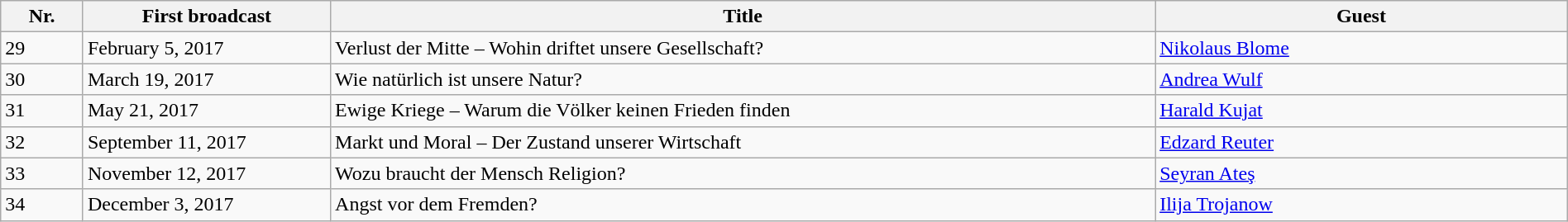<table class="wikitable" width="100%">
<tr>
<th width="5%">Nr.</th>
<th width="15%">First broadcast</th>
<th width="50%">Title</th>
<th width="25%">Guest</th>
</tr>
<tr>
<td>29</td>
<td>February 5, 2017</td>
<td>Verlust der Mitte – Wohin driftet unsere Gesellschaft?</td>
<td><a href='#'>Nikolaus Blome</a></td>
</tr>
<tr>
<td>30</td>
<td>March 19, 2017</td>
<td>Wie natürlich ist unsere Natur?</td>
<td><a href='#'>Andrea Wulf</a></td>
</tr>
<tr>
<td>31</td>
<td>May 21, 2017</td>
<td>Ewige Kriege – Warum die Völker keinen Frieden finden</td>
<td><a href='#'>Harald Kujat</a></td>
</tr>
<tr>
<td>32</td>
<td>September 11, 2017</td>
<td>Markt und Moral – Der Zustand unserer Wirtschaft</td>
<td><a href='#'>Edzard Reuter</a></td>
</tr>
<tr>
<td>33</td>
<td>November 12, 2017</td>
<td>Wozu braucht der Mensch Religion?</td>
<td><a href='#'>Seyran Ateş</a></td>
</tr>
<tr>
<td>34</td>
<td>December 3, 2017</td>
<td>Angst vor dem Fremden?</td>
<td><a href='#'>Ilija Trojanow</a></td>
</tr>
</table>
